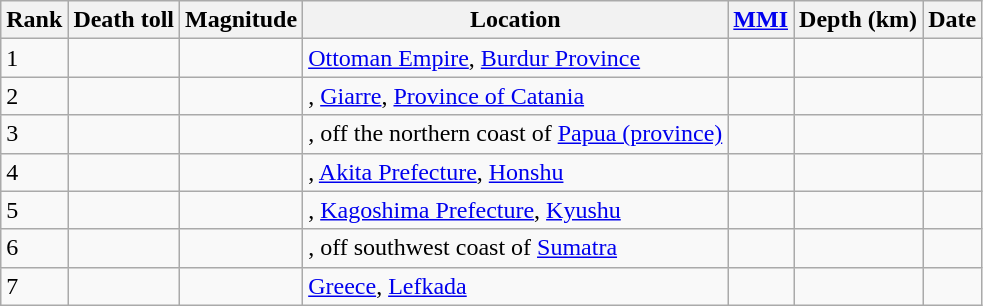<table class="sortable wikitable" style="font-size:100%;">
<tr>
<th>Rank</th>
<th>Death toll</th>
<th>Magnitude</th>
<th>Location</th>
<th><a href='#'>MMI</a></th>
<th>Depth (km)</th>
<th>Date</th>
</tr>
<tr>
<td>1</td>
<td></td>
<td></td>
<td> <a href='#'>Ottoman Empire</a>, <a href='#'>Burdur Province</a></td>
<td></td>
<td></td>
<td></td>
</tr>
<tr>
<td>2</td>
<td></td>
<td></td>
<td>, <a href='#'>Giarre</a>, <a href='#'>Province of Catania</a></td>
<td></td>
<td></td>
<td></td>
</tr>
<tr>
<td>3</td>
<td></td>
<td></td>
<td>, off the northern coast of <a href='#'>Papua (province)</a></td>
<td></td>
<td></td>
<td></td>
</tr>
<tr>
<td>4</td>
<td></td>
<td></td>
<td>, <a href='#'>Akita Prefecture</a>, <a href='#'>Honshu</a></td>
<td></td>
<td></td>
<td></td>
</tr>
<tr>
<td>5</td>
<td></td>
<td></td>
<td>, <a href='#'>Kagoshima Prefecture</a>, <a href='#'>Kyushu</a></td>
<td></td>
<td></td>
<td></td>
</tr>
<tr>
<td>6</td>
<td></td>
<td></td>
<td>, off southwest coast of <a href='#'>Sumatra</a></td>
<td></td>
<td></td>
<td></td>
</tr>
<tr>
<td>7</td>
<td></td>
<td></td>
<td> <a href='#'>Greece</a>, <a href='#'>Lefkada</a></td>
<td></td>
<td></td>
<td></td>
</tr>
</table>
